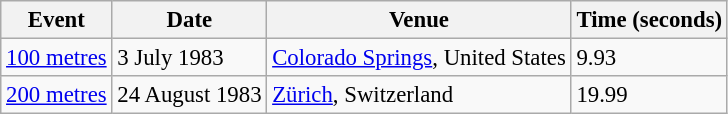<table class="wikitable" style="font-size:95%;">
<tr ">
<th>Event</th>
<th>Date</th>
<th>Venue</th>
<th>Time (seconds)</th>
</tr>
<tr>
<td><a href='#'>100 metres</a></td>
<td>3 July 1983</td>
<td><a href='#'>Colorado Springs</a>, United States</td>
<td>9.93</td>
</tr>
<tr>
<td><a href='#'>200 metres</a></td>
<td>24 August 1983</td>
<td><a href='#'>Zürich</a>, Switzerland</td>
<td>19.99</td>
</tr>
</table>
